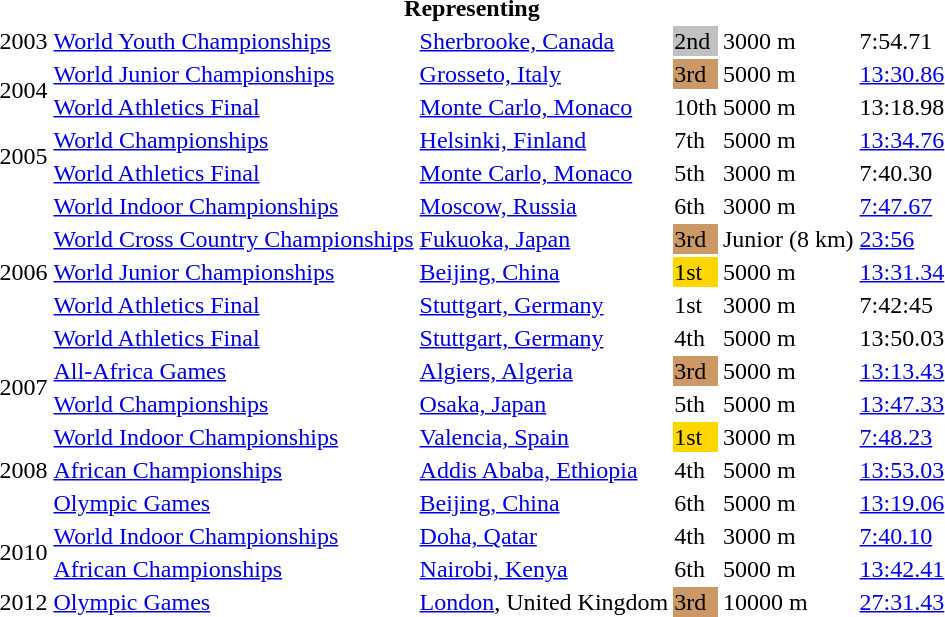<table>
<tr>
<th colspan="6">Representing </th>
</tr>
<tr>
<td>2003</td>
<td><a href='#'>World Youth Championships</a></td>
<td><a href='#'>Sherbrooke, Canada</a></td>
<td bgcolor="silver">2nd</td>
<td>3000 m</td>
<td>7:54.71</td>
</tr>
<tr>
<td rowspan=2>2004</td>
<td><a href='#'>World Junior Championships</a></td>
<td><a href='#'>Grosseto, Italy</a></td>
<td bgcolor=cc9966>3rd</td>
<td>5000 m</td>
<td><a href='#'>13:30.86</a></td>
</tr>
<tr>
<td><a href='#'>World Athletics Final</a></td>
<td><a href='#'>Monte Carlo, Monaco</a></td>
<td>10th</td>
<td>5000 m</td>
<td>13:18.98</td>
</tr>
<tr>
<td rowspan=2>2005</td>
<td><a href='#'>World Championships</a></td>
<td><a href='#'>Helsinki, Finland</a></td>
<td>7th</td>
<td>5000 m</td>
<td><a href='#'>13:34.76</a></td>
</tr>
<tr>
<td><a href='#'>World Athletics Final</a></td>
<td><a href='#'>Monte Carlo, Monaco</a></td>
<td>5th</td>
<td>3000 m</td>
<td>7:40.30</td>
</tr>
<tr>
<td rowspan=5>2006</td>
<td><a href='#'>World Indoor Championships</a></td>
<td><a href='#'>Moscow, Russia</a></td>
<td>6th</td>
<td>3000 m</td>
<td><a href='#'>7:47.67</a></td>
</tr>
<tr>
<td><a href='#'>World Cross Country Championships</a></td>
<td><a href='#'>Fukuoka, Japan</a></td>
<td bgcolor="cc9966">3rd</td>
<td>Junior (8 km)</td>
<td><a href='#'>23:56</a></td>
</tr>
<tr>
<td><a href='#'>World Junior Championships</a></td>
<td><a href='#'>Beijing, China</a></td>
<td bgcolor=gold>1st</td>
<td>5000 m</td>
<td><a href='#'>13:31.34</a></td>
</tr>
<tr>
<td><a href='#'>World Athletics Final</a></td>
<td><a href='#'>Stuttgart, Germany</a></td>
<td>1st</td>
<td>3000 m</td>
<td>7:42:45</td>
</tr>
<tr>
<td><a href='#'>World Athletics Final</a></td>
<td><a href='#'>Stuttgart, Germany</a></td>
<td>4th</td>
<td>5000 m</td>
<td>13:50.03</td>
</tr>
<tr>
<td rowspan=2>2007</td>
<td><a href='#'>All-Africa Games</a></td>
<td><a href='#'>Algiers, Algeria</a></td>
<td bgcolor=cc9966>3rd</td>
<td>5000 m</td>
<td><a href='#'>13:13.43</a></td>
</tr>
<tr>
<td><a href='#'>World Championships</a></td>
<td><a href='#'>Osaka, Japan</a></td>
<td>5th</td>
<td>5000 m</td>
<td><a href='#'>13:47.33</a></td>
</tr>
<tr>
<td rowspan=3>2008</td>
<td><a href='#'>World Indoor Championships</a></td>
<td><a href='#'>Valencia, Spain</a></td>
<td bgcolor=gold>1st</td>
<td>3000 m</td>
<td><a href='#'>7:48.23</a></td>
</tr>
<tr>
<td><a href='#'>African Championships</a></td>
<td><a href='#'>Addis Ababa, Ethiopia</a></td>
<td>4th</td>
<td>5000 m</td>
<td><a href='#'>13:53.03</a></td>
</tr>
<tr>
<td><a href='#'>Olympic Games</a></td>
<td><a href='#'>Beijing, China</a></td>
<td>6th</td>
<td>5000 m</td>
<td><a href='#'>13:19.06</a></td>
</tr>
<tr>
<td rowspan=2>2010</td>
<td><a href='#'>World Indoor Championships</a></td>
<td><a href='#'>Doha, Qatar</a></td>
<td>4th</td>
<td>3000 m</td>
<td><a href='#'>7:40.10</a></td>
</tr>
<tr>
<td><a href='#'>African Championships</a></td>
<td><a href='#'>Nairobi, Kenya</a></td>
<td>6th</td>
<td>5000 m</td>
<td><a href='#'>13:42.41</a></td>
</tr>
<tr>
<td>2012</td>
<td><a href='#'>Olympic Games</a></td>
<td><a href='#'>London</a>, United Kingdom</td>
<td bgcolor=cc9966>3rd</td>
<td>10000 m</td>
<td><a href='#'>27:31.43</a></td>
</tr>
</table>
